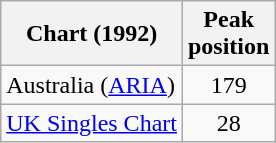<table class="wikitable">
<tr>
<th>Chart (1992)</th>
<th>Peak<br>position</th>
</tr>
<tr>
<td>Australia (<a href='#'>ARIA</a>)</td>
<td align="center">179</td>
</tr>
<tr>
<td><a href='#'>UK Singles Chart</a></td>
<td align="center">28</td>
</tr>
</table>
